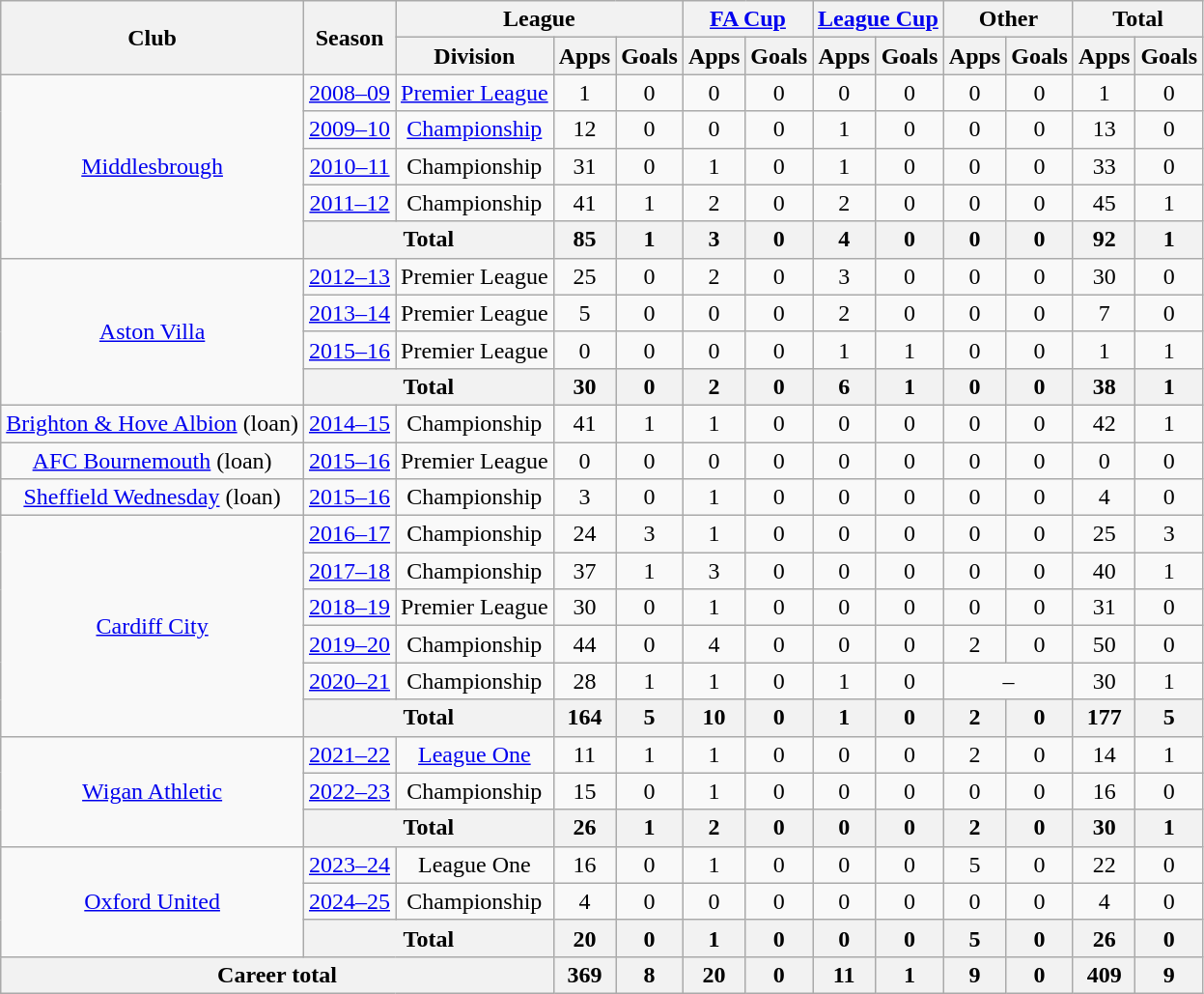<table class="wikitable" style="text-align:center">
<tr>
<th rowspan="2">Club</th>
<th rowspan="2">Season</th>
<th colspan="3">League</th>
<th colspan="2"><a href='#'>FA Cup</a></th>
<th colspan="2"><a href='#'>League Cup</a></th>
<th colspan="2">Other</th>
<th colspan="2">Total</th>
</tr>
<tr>
<th>Division</th>
<th>Apps</th>
<th>Goals</th>
<th>Apps</th>
<th>Goals</th>
<th>Apps</th>
<th>Goals</th>
<th>Apps</th>
<th>Goals</th>
<th>Apps</th>
<th>Goals</th>
</tr>
<tr>
<td rowspan="5"><a href='#'>Middlesbrough</a></td>
<td><a href='#'>2008–09</a></td>
<td><a href='#'>Premier League</a></td>
<td>1</td>
<td>0</td>
<td>0</td>
<td>0</td>
<td>0</td>
<td>0</td>
<td>0</td>
<td>0</td>
<td>1</td>
<td>0</td>
</tr>
<tr>
<td><a href='#'>2009–10</a></td>
<td><a href='#'>Championship</a></td>
<td>12</td>
<td>0</td>
<td>0</td>
<td>0</td>
<td>1</td>
<td>0</td>
<td>0</td>
<td>0</td>
<td>13</td>
<td>0</td>
</tr>
<tr>
<td><a href='#'>2010–11</a></td>
<td>Championship</td>
<td>31</td>
<td>0</td>
<td>1</td>
<td>0</td>
<td>1</td>
<td>0</td>
<td>0</td>
<td>0</td>
<td>33</td>
<td>0</td>
</tr>
<tr>
<td><a href='#'>2011–12</a></td>
<td>Championship</td>
<td>41</td>
<td>1</td>
<td>2</td>
<td>0</td>
<td>2</td>
<td>0</td>
<td>0</td>
<td>0</td>
<td>45</td>
<td>1</td>
</tr>
<tr>
<th colspan=2>Total</th>
<th>85</th>
<th>1</th>
<th>3</th>
<th>0</th>
<th>4</th>
<th>0</th>
<th>0</th>
<th>0</th>
<th>92</th>
<th>1</th>
</tr>
<tr>
<td rowspan="4"><a href='#'>Aston Villa</a></td>
<td><a href='#'>2012–13</a></td>
<td>Premier League</td>
<td>25</td>
<td>0</td>
<td>2</td>
<td>0</td>
<td>3</td>
<td>0</td>
<td>0</td>
<td>0</td>
<td>30</td>
<td>0</td>
</tr>
<tr>
<td><a href='#'>2013–14</a></td>
<td>Premier League</td>
<td>5</td>
<td>0</td>
<td>0</td>
<td>0</td>
<td>2</td>
<td>0</td>
<td>0</td>
<td>0</td>
<td>7</td>
<td>0</td>
</tr>
<tr>
<td><a href='#'>2015–16</a></td>
<td>Premier League</td>
<td>0</td>
<td>0</td>
<td>0</td>
<td>0</td>
<td>1</td>
<td>1</td>
<td>0</td>
<td>0</td>
<td>1</td>
<td>1</td>
</tr>
<tr>
<th colspan=2>Total</th>
<th>30</th>
<th>0</th>
<th>2</th>
<th>0</th>
<th>6</th>
<th>1</th>
<th>0</th>
<th>0</th>
<th>38</th>
<th>1</th>
</tr>
<tr>
<td><a href='#'>Brighton & Hove Albion</a> (loan)</td>
<td><a href='#'>2014–15</a></td>
<td>Championship</td>
<td>41</td>
<td>1</td>
<td>1</td>
<td>0</td>
<td>0</td>
<td>0</td>
<td>0</td>
<td>0</td>
<td>42</td>
<td>1</td>
</tr>
<tr>
<td><a href='#'>AFC Bournemouth</a> (loan)</td>
<td><a href='#'>2015–16</a></td>
<td>Premier League</td>
<td>0</td>
<td>0</td>
<td>0</td>
<td>0</td>
<td>0</td>
<td>0</td>
<td>0</td>
<td>0</td>
<td>0</td>
<td>0</td>
</tr>
<tr>
<td><a href='#'>Sheffield Wednesday</a> (loan)</td>
<td><a href='#'>2015–16</a></td>
<td>Championship</td>
<td>3</td>
<td>0</td>
<td>1</td>
<td>0</td>
<td>0</td>
<td>0</td>
<td>0</td>
<td>0</td>
<td>4</td>
<td>0</td>
</tr>
<tr>
<td rowspan="6"><a href='#'>Cardiff City</a></td>
<td><a href='#'>2016–17</a></td>
<td>Championship</td>
<td>24</td>
<td>3</td>
<td>1</td>
<td>0</td>
<td>0</td>
<td>0</td>
<td>0</td>
<td>0</td>
<td>25</td>
<td>3</td>
</tr>
<tr>
<td><a href='#'>2017–18</a></td>
<td>Championship</td>
<td>37</td>
<td>1</td>
<td>3</td>
<td>0</td>
<td>0</td>
<td>0</td>
<td>0</td>
<td>0</td>
<td>40</td>
<td>1</td>
</tr>
<tr>
<td><a href='#'>2018–19</a></td>
<td>Premier League</td>
<td>30</td>
<td>0</td>
<td>1</td>
<td>0</td>
<td>0</td>
<td>0</td>
<td>0</td>
<td>0</td>
<td>31</td>
<td>0</td>
</tr>
<tr>
<td><a href='#'>2019–20</a></td>
<td>Championship</td>
<td>44</td>
<td>0</td>
<td>4</td>
<td>0</td>
<td>0</td>
<td>0</td>
<td>2</td>
<td>0</td>
<td>50</td>
<td>0</td>
</tr>
<tr>
<td><a href='#'>2020–21</a></td>
<td>Championship</td>
<td>28</td>
<td>1</td>
<td>1</td>
<td>0</td>
<td>1</td>
<td>0</td>
<td colspan=2>–</td>
<td>30</td>
<td>1</td>
</tr>
<tr>
<th colspan=2>Total</th>
<th>164</th>
<th>5</th>
<th>10</th>
<th>0</th>
<th>1</th>
<th>0</th>
<th>2</th>
<th>0</th>
<th>177</th>
<th>5</th>
</tr>
<tr>
<td rowspan="3"><a href='#'>Wigan Athletic</a></td>
<td><a href='#'>2021–22</a></td>
<td><a href='#'>League One</a></td>
<td>11</td>
<td>1</td>
<td>1</td>
<td>0</td>
<td>0</td>
<td>0</td>
<td>2</td>
<td>0</td>
<td>14</td>
<td>1</td>
</tr>
<tr>
<td><a href='#'>2022–23</a></td>
<td>Championship</td>
<td>15</td>
<td>0</td>
<td>1</td>
<td>0</td>
<td>0</td>
<td>0</td>
<td>0</td>
<td>0</td>
<td>16</td>
<td>0</td>
</tr>
<tr>
<th colspan="2">Total</th>
<th>26</th>
<th>1</th>
<th>2</th>
<th>0</th>
<th>0</th>
<th>0</th>
<th>2</th>
<th>0</th>
<th>30</th>
<th>1</th>
</tr>
<tr>
<td rowspan="3"><a href='#'>Oxford United</a></td>
<td><a href='#'>2023–24</a></td>
<td>League One</td>
<td>16</td>
<td>0</td>
<td>1</td>
<td>0</td>
<td>0</td>
<td>0</td>
<td>5</td>
<td>0</td>
<td>22</td>
<td>0</td>
</tr>
<tr>
<td><a href='#'>2024–25</a></td>
<td>Championship</td>
<td>4</td>
<td>0</td>
<td>0</td>
<td>0</td>
<td>0</td>
<td>0</td>
<td>0</td>
<td>0</td>
<td>4</td>
<td>0</td>
</tr>
<tr>
<th colspan="2">Total</th>
<th>20</th>
<th>0</th>
<th>1</th>
<th>0</th>
<th>0</th>
<th>0</th>
<th>5</th>
<th>0</th>
<th>26</th>
<th>0</th>
</tr>
<tr>
<th colspan="3">Career total</th>
<th>369</th>
<th>8</th>
<th>20</th>
<th>0</th>
<th>11</th>
<th>1</th>
<th>9</th>
<th>0</th>
<th>409</th>
<th>9</th>
</tr>
</table>
